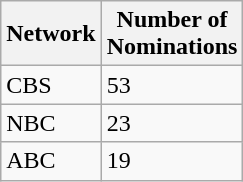<table class="wikitable">
<tr>
<th>Network</th>
<th>Number of<br>Nominations</th>
</tr>
<tr>
<td>CBS</td>
<td>53</td>
</tr>
<tr>
<td>NBC</td>
<td>23</td>
</tr>
<tr>
<td>ABC</td>
<td>19</td>
</tr>
</table>
